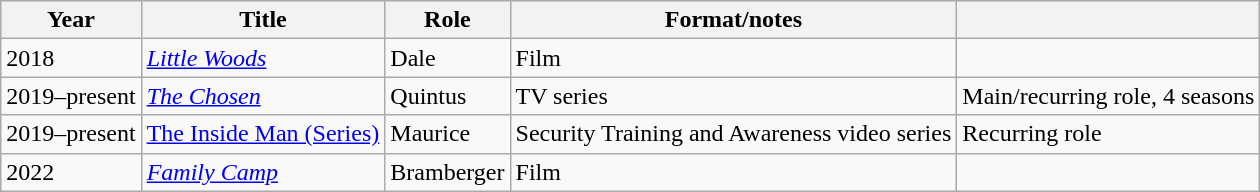<table class="wikitable sortable plainrowheaders">
<tr>
<th>Year</th>
<th>Title</th>
<th>Role</th>
<th class="unsortable">Format/notes</th>
<th class="unsortable"></th>
</tr>
<tr>
<td>2018</td>
<td><em><a href='#'>Little Woods</a></em></td>
<td>Dale</td>
<td>Film</td>
<td></td>
</tr>
<tr>
<td>2019–present</td>
<td><em><a href='#'>The Chosen</a></em></td>
<td>Quintus</td>
<td>TV series</td>
<td>Main/recurring role, 4 seasons</td>
</tr>
<tr>
<td>2019–present</td>
<td><a href='#'>The Inside Man (Series)</a></td>
<td>Maurice</td>
<td>Security Training and Awareness video series</td>
<td>Recurring role</td>
</tr>
<tr>
<td>2022</td>
<td><em><a href='#'>Family Camp</a></em></td>
<td>Bramberger</td>
<td>Film</td>
<td></td>
</tr>
</table>
